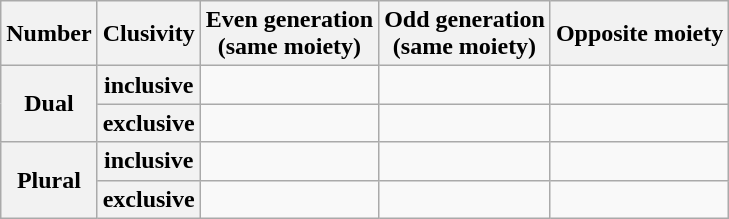<table class=wikitable>
<tr>
<th>Number</th>
<th>Clusivity</th>
<th>Even generation <br>(same moiety)</th>
<th>Odd generation <br>(same moiety)</th>
<th>Opposite moiety</th>
</tr>
<tr>
<th rowspan=2>Dual</th>
<th>inclusive</th>
<td></td>
<td></td>
<td></td>
</tr>
<tr>
<th>exclusive</th>
<td></td>
<td></td>
<td></td>
</tr>
<tr>
<th rowspan=2>Plural</th>
<th>inclusive</th>
<td></td>
<td></td>
<td></td>
</tr>
<tr>
<th>exclusive</th>
<td></td>
<td></td>
<td></td>
</tr>
</table>
